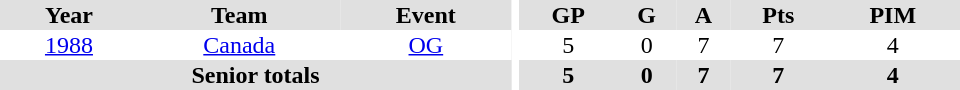<table border="0" cellpadding="1" cellspacing="0" ID="Table3" style="text-align:center; width:40em">
<tr ALIGN="center" bgcolor="#e0e0e0">
<th>Year</th>
<th>Team</th>
<th>Event</th>
<th rowspan="99" bgcolor="#ffffff"></th>
<th>GP</th>
<th>G</th>
<th>A</th>
<th>Pts</th>
<th>PIM</th>
</tr>
<tr>
<td><a href='#'>1988</a></td>
<td><a href='#'>Canada</a></td>
<td><a href='#'>OG</a></td>
<td>5</td>
<td>0</td>
<td>7</td>
<td>7</td>
<td>4</td>
</tr>
<tr bgcolor="#e0e0e0">
<th colspan="3">Senior totals</th>
<th>5</th>
<th>0</th>
<th>7</th>
<th>7</th>
<th>4</th>
</tr>
</table>
